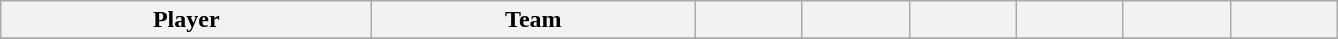<table class="wikitable sortable">
<tr>
<th style="width: 15em;">Player</th>
<th style="width: 13em;">Team</th>
<th style="width: 4em;"></th>
<th style="width: 4em;"></th>
<th style="width: 4em;"></th>
<th style="width: 4em;"></th>
<th style="width: 4em;"></th>
<th style="width: 4em;"></th>
</tr>
<tr>
</tr>
</table>
